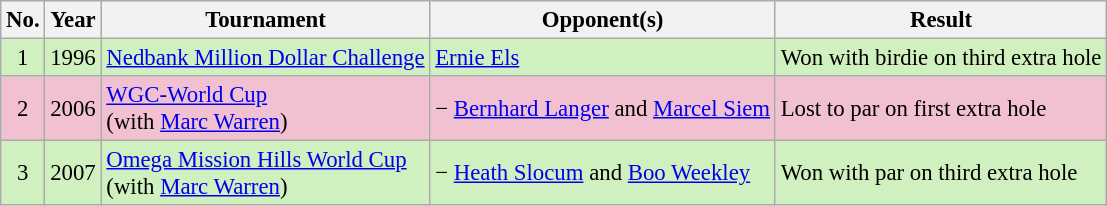<table class="wikitable" style="font-size:95%;">
<tr>
<th>No.</th>
<th>Year</th>
<th>Tournament</th>
<th>Opponent(s)</th>
<th>Result</th>
</tr>
<tr style="background:#D0F0C0;">
<td align=center>1</td>
<td>1996</td>
<td><a href='#'>Nedbank Million Dollar Challenge</a></td>
<td> <a href='#'>Ernie Els</a></td>
<td>Won with birdie on third extra hole</td>
</tr>
<tr style="background:#F2C1D1;">
<td align=center>2</td>
<td>2006</td>
<td><a href='#'>WGC-World Cup</a><br>(with  <a href='#'>Marc Warren</a>)</td>
<td> − <a href='#'>Bernhard Langer</a> and <a href='#'>Marcel Siem</a></td>
<td>Lost to par on first extra hole</td>
</tr>
<tr style="background:#D0F0C0;">
<td align=center>3</td>
<td>2007</td>
<td><a href='#'>Omega Mission Hills World Cup</a><br>(with  <a href='#'>Marc Warren</a>)</td>
<td> − <a href='#'>Heath Slocum</a> and <a href='#'>Boo Weekley</a></td>
<td>Won with par on third extra hole</td>
</tr>
</table>
